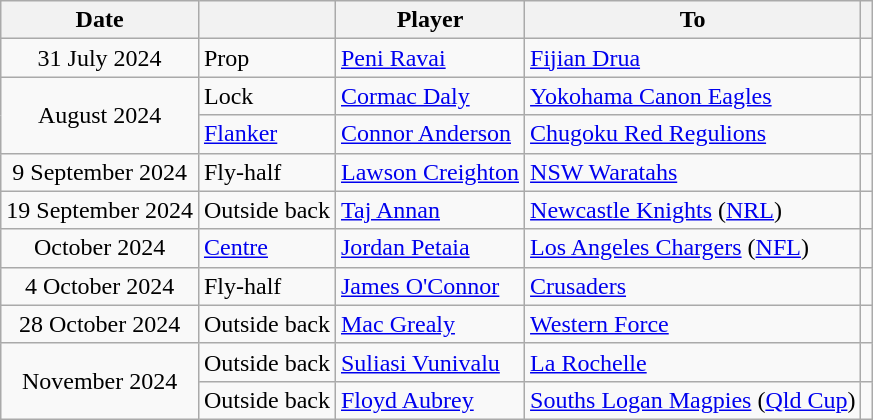<table class="wikitable">
<tr>
<th>Date</th>
<th></th>
<th>Player</th>
<th>To</th>
<th></th>
</tr>
<tr>
<td align=center>31 July 2024</td>
<td>Prop</td>
<td> <a href='#'>Peni Ravai</a></td>
<td> <a href='#'>Fijian Drua</a></td>
<td align=center></td>
</tr>
<tr>
<td align=center rowspan=2>August 2024</td>
<td>Lock</td>
<td> <a href='#'>Cormac Daly</a></td>
<td> <a href='#'>Yokohama Canon Eagles</a></td>
<td align=center></td>
</tr>
<tr>
<td><a href='#'>Flanker</a></td>
<td> <a href='#'>Connor Anderson</a></td>
<td> <a href='#'>Chugoku Red Regulions</a></td>
<td align=center></td>
</tr>
<tr>
<td align=center>9 September 2024</td>
<td>Fly-half</td>
<td> <a href='#'>Lawson Creighton</a></td>
<td> <a href='#'>NSW Waratahs</a></td>
<td align=center></td>
</tr>
<tr>
<td align=center>19 September 2024</td>
<td>Outside back</td>
<td> <a href='#'>Taj Annan</a></td>
<td> <a href='#'>Newcastle Knights</a> (<a href='#'>NRL</a>)</td>
<td align=center></td>
</tr>
<tr>
<td align=center>October 2024</td>
<td><a href='#'>Centre</a></td>
<td> <a href='#'>Jordan Petaia</a></td>
<td> <a href='#'>Los Angeles Chargers</a> (<a href='#'>NFL</a>)</td>
<td align=center></td>
</tr>
<tr>
<td align=center>4 October 2024</td>
<td>Fly-half</td>
<td> <a href='#'>James O'Connor</a></td>
<td> <a href='#'>Crusaders</a></td>
<td align=center></td>
</tr>
<tr>
<td align=center>28 October 2024</td>
<td>Outside back</td>
<td> <a href='#'>Mac Grealy</a></td>
<td> <a href='#'>Western Force</a></td>
<td align=center></td>
</tr>
<tr>
<td align=center rowspan=2>November 2024</td>
<td>Outside back</td>
<td> <a href='#'>Suliasi Vunivalu</a></td>
<td> <a href='#'>La Rochelle</a></td>
<td align=center></td>
</tr>
<tr>
<td>Outside back</td>
<td> <a href='#'>Floyd Aubrey</a></td>
<td> <a href='#'>Souths Logan Magpies</a> (<a href='#'>Qld Cup</a>)</td>
<td align=center></td>
</tr>
</table>
